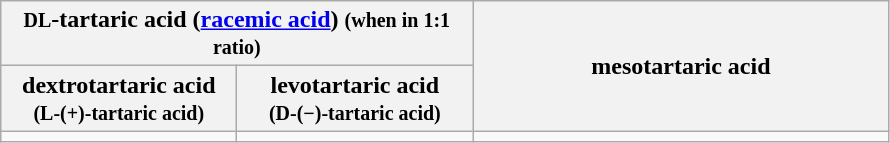<table class="wikitable" style="text-align:center;">
<tr>
<th colspan="2"><small>DL</small>-tartaric acid (<a href='#'>racemic acid</a>) <small>(when in 1:1 ratio)</small></th>
<th rowspan="2">mesotartaric acid</th>
</tr>
<tr>
<th>dextrotartaric acid<br><small>(L-(+)-tartaric acid)</small></th>
<th>levotartaric acid<br><small>(D-(−)-tartaric acid)</small></th>
</tr>
<tr>
<td width="150"></td>
<td width="150"></td>
<td width="270"></td>
</tr>
</table>
